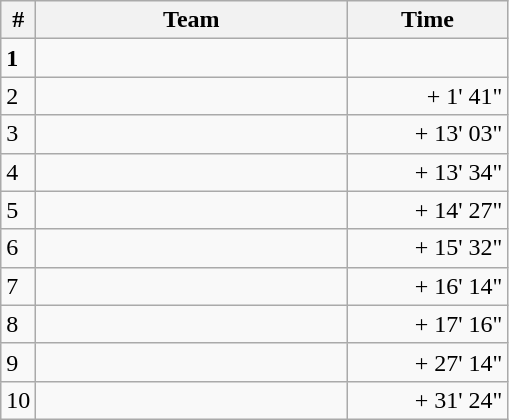<table class="wikitable">
<tr>
<th>#</th>
<th width=200>Team</th>
<th width=100>Time</th>
</tr>
<tr>
<td><strong>1</strong></td>
<td><strong></strong></td>
<td align=right><strong></strong></td>
</tr>
<tr>
<td>2</td>
<td></td>
<td align=right>+ 1' 41"</td>
</tr>
<tr>
<td>3</td>
<td></td>
<td align=right>+ 13' 03"</td>
</tr>
<tr>
<td>4</td>
<td></td>
<td align=right>+ 13' 34"</td>
</tr>
<tr>
<td>5</td>
<td></td>
<td align=right>+ 14' 27"</td>
</tr>
<tr>
<td>6</td>
<td></td>
<td align=right>+ 15' 32"</td>
</tr>
<tr>
<td>7</td>
<td></td>
<td align=right>+ 16' 14"</td>
</tr>
<tr>
<td>8</td>
<td></td>
<td align=right>+ 17' 16"</td>
</tr>
<tr>
<td>9</td>
<td></td>
<td align=right>+ 27' 14"</td>
</tr>
<tr>
<td>10</td>
<td></td>
<td align=right>+ 31' 24"</td>
</tr>
</table>
